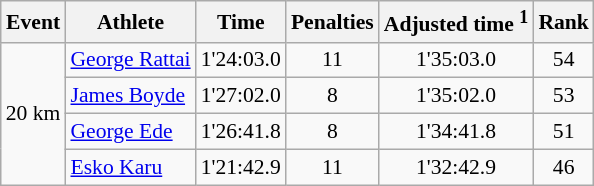<table class="wikitable" style="font-size:90%">
<tr>
<th>Event</th>
<th>Athlete</th>
<th>Time</th>
<th>Penalties</th>
<th>Adjusted time <sup>1</sup></th>
<th>Rank</th>
</tr>
<tr>
<td rowspan="4">20 km</td>
<td><a href='#'>George Rattai</a></td>
<td align="center">1'24:03.0</td>
<td align="center">11</td>
<td align="center">1'35:03.0</td>
<td align="center">54</td>
</tr>
<tr>
<td><a href='#'>James Boyde</a></td>
<td align="center">1'27:02.0</td>
<td align="center">8</td>
<td align="center">1'35:02.0</td>
<td align="center">53</td>
</tr>
<tr>
<td><a href='#'>George Ede</a></td>
<td align="center">1'26:41.8</td>
<td align="center">8</td>
<td align="center">1'34:41.8</td>
<td align="center">51</td>
</tr>
<tr>
<td><a href='#'>Esko Karu</a></td>
<td align="center">1'21:42.9</td>
<td align="center">11</td>
<td align="center">1'32:42.9</td>
<td align="center">46</td>
</tr>
</table>
